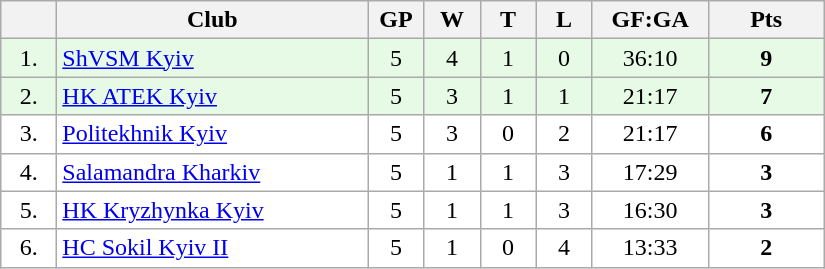<table class="wikitable">
<tr>
<th width="30"></th>
<th width="200">Club</th>
<th width="30">GP</th>
<th width="30">W</th>
<th width="30">T</th>
<th width="30">L</th>
<th width="70">GF:GA</th>
<th width="70">Pts</th>
</tr>
<tr bgcolor="#e6fae6" align="center">
<td>1.</td>
<td align="left"><a href='#'>ShVSM Kyiv</a></td>
<td>5</td>
<td>4</td>
<td>1</td>
<td>0</td>
<td>36:10</td>
<td><strong>9</strong></td>
</tr>
<tr bgcolor="#e6fae6" align="center">
<td>2.</td>
<td align="left"><a href='#'>HK ATEK Kyiv</a></td>
<td>5</td>
<td>3</td>
<td>1</td>
<td>1</td>
<td>21:17</td>
<td><strong>7</strong></td>
</tr>
<tr bgcolor="#FFFFFF" align="center">
<td>3.</td>
<td align="left"><a href='#'>Politekhnik Kyiv</a></td>
<td>5</td>
<td>3</td>
<td>0</td>
<td>2</td>
<td>21:17</td>
<td><strong>6</strong></td>
</tr>
<tr bgcolor="#FFFFFF" align="center">
<td>4.</td>
<td align="left"><a href='#'>Salamandra Kharkiv</a></td>
<td>5</td>
<td>1</td>
<td>1</td>
<td>3</td>
<td>17:29</td>
<td><strong>3</strong></td>
</tr>
<tr bgcolor="#FFFFFF" align="center">
<td>5.</td>
<td align="left"><a href='#'>HK Kryzhynka Kyiv</a></td>
<td>5</td>
<td>1</td>
<td>1</td>
<td>3</td>
<td>16:30</td>
<td><strong>3</strong></td>
</tr>
<tr bgcolor="#FFFFFF" align="center">
<td>6.</td>
<td align="left"><a href='#'>HC Sokil Kyiv II</a></td>
<td>5</td>
<td>1</td>
<td>0</td>
<td>4</td>
<td>13:33</td>
<td><strong>2</strong></td>
</tr>
</table>
